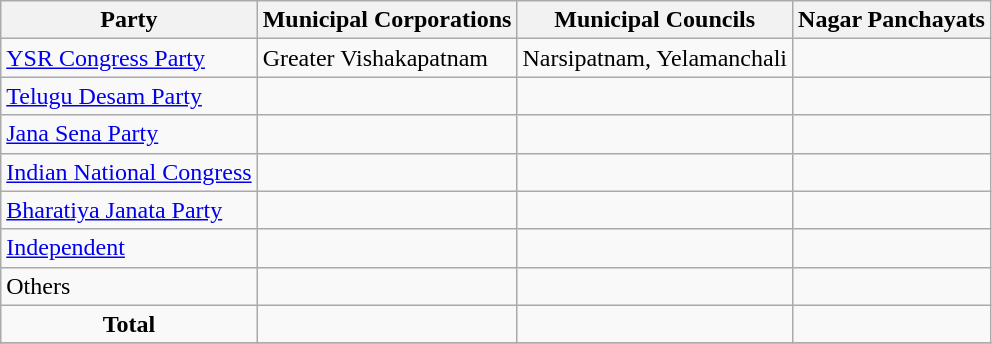<table class="wikitable sortable">
<tr>
<th><strong>Party</strong></th>
<th>Municipal Corporations</th>
<th>Municipal Councils</th>
<th>Nagar Panchayats</th>
</tr>
<tr>
<td><a href='#'>YSR Congress Party</a></td>
<td>Greater Vishakapatnam</td>
<td>Narsipatnam, Yelamanchali</td>
<td></td>
</tr>
<tr>
<td><a href='#'>Telugu Desam Party</a></td>
<td></td>
<td></td>
<td></td>
</tr>
<tr>
<td><a href='#'>Jana Sena Party</a></td>
<td></td>
<td></td>
<td></td>
</tr>
<tr>
<td><a href='#'>Indian National Congress</a></td>
<td></td>
<td></td>
<td></td>
</tr>
<tr>
<td><a href='#'>Bharatiya Janata Party</a></td>
<td></td>
<td></td>
<td></td>
</tr>
<tr>
<td><a href='#'>Independent</a></td>
<td></td>
<td></td>
<td></td>
</tr>
<tr>
<td>Others</td>
<td></td>
<td></td>
<td></td>
</tr>
<tr>
<td colspan="1" align="center"><strong>Total</strong></td>
<td></td>
<td></td>
<td></td>
</tr>
<tr>
</tr>
</table>
